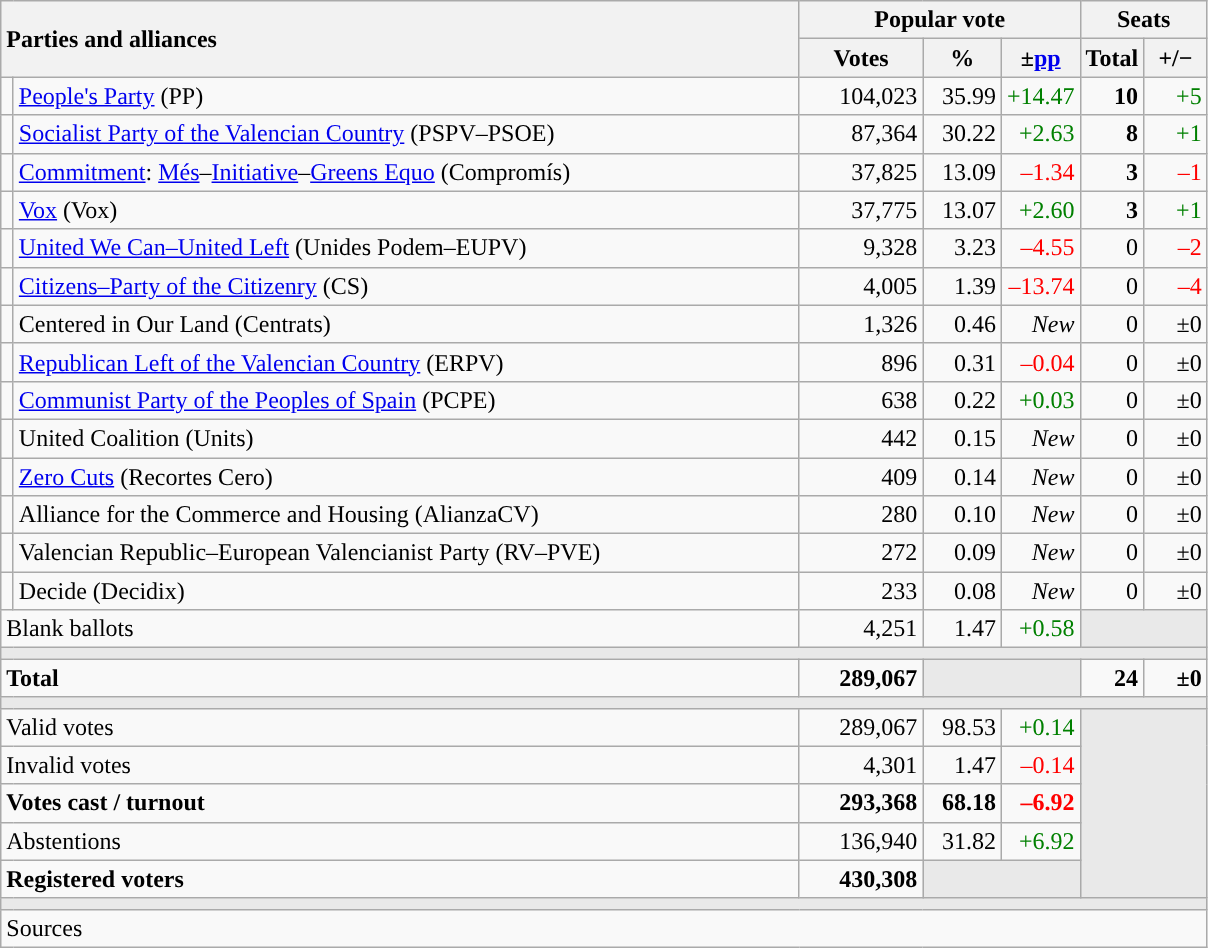<table class="wikitable" style="text-align:right;">
<tr>
<th style="text-align:left;" rowspan="2" colspan="2" width="525">Parties and alliances</th>
<th colspan="3">Popular vote</th>
<th colspan="2">Seats</th>
</tr>
<tr>
<th width="75">Votes</th>
<th width="45">%</th>
<th width="45">±<a href='#'>pp</a></th>
<th width="35">Total</th>
<th width="35">+/−</th>
</tr>
<tr>
<td width="1" style="color:inherit;background:"></td>
<td align="left"><a href='#'>People's Party</a> (PP)</td>
<td>104,023</td>
<td>35.99</td>
<td style="color:green;">+14.47</td>
<td><strong>10</strong></td>
<td style="color:green;">+5</td>
</tr>
<tr>
<td style="color:inherit;background:"></td>
<td align="left"><a href='#'>Socialist Party of the Valencian Country</a> (PSPV–PSOE)</td>
<td>87,364</td>
<td>30.22</td>
<td style="color:green;">+2.63</td>
<td><strong>8</strong></td>
<td style="color:green;">+1</td>
</tr>
<tr>
<td style="color:inherit;background:"></td>
<td align="left"><a href='#'>Commitment</a>: <a href='#'>Més</a>–<a href='#'>Initiative</a>–<a href='#'>Greens Equo</a> (Compromís)</td>
<td>37,825</td>
<td>13.09</td>
<td style="color:red;">–1.34</td>
<td><strong>3</strong></td>
<td style="color:red;">–1</td>
</tr>
<tr>
<td style="color:inherit;background:"></td>
<td align="left"><a href='#'>Vox</a> (Vox)</td>
<td>37,775</td>
<td>13.07</td>
<td style="color:green;">+2.60</td>
<td><strong>3</strong></td>
<td style="color:green;">+1</td>
</tr>
<tr>
<td style="color:inherit;background:"></td>
<td align="left"><a href='#'>United We Can–United Left</a> (Unides Podem–EUPV)</td>
<td>9,328</td>
<td>3.23</td>
<td style="color:red;">–4.55</td>
<td>0</td>
<td style="color:red;">–2</td>
</tr>
<tr>
<td style="color:inherit;background:"></td>
<td align="left"><a href='#'>Citizens–Party of the Citizenry</a> (CS)</td>
<td>4,005</td>
<td>1.39</td>
<td style="color:red;">–13.74</td>
<td>0</td>
<td style="color:red;">–4</td>
</tr>
<tr>
<td style="color:inherit;background:"></td>
<td align="left">Centered in Our Land (Centrats)</td>
<td>1,326</td>
<td>0.46</td>
<td><em>New</em></td>
<td>0</td>
<td>±0</td>
</tr>
<tr>
<td style="color:inherit;background:"></td>
<td align="left"><a href='#'>Republican Left of the Valencian Country</a> (ERPV)</td>
<td>896</td>
<td>0.31</td>
<td style="color:red;">–0.04</td>
<td>0</td>
<td>±0</td>
</tr>
<tr>
<td style="color:inherit;background:"></td>
<td align="left"><a href='#'>Communist Party of the Peoples of Spain</a> (PCPE)</td>
<td>638</td>
<td>0.22</td>
<td style="color:green;">+0.03</td>
<td>0</td>
<td>±0</td>
</tr>
<tr>
<td style="color:inherit;background:"></td>
<td align="left">United Coalition (Units)</td>
<td>442</td>
<td>0.15</td>
<td><em>New</em></td>
<td>0</td>
<td>±0</td>
</tr>
<tr>
<td style="color:inherit;background:"></td>
<td align="left"><a href='#'>Zero Cuts</a> (Recortes Cero)</td>
<td>409</td>
<td>0.14</td>
<td><em>New</em></td>
<td>0</td>
<td>±0</td>
</tr>
<tr>
<td style="color:inherit;background:"></td>
<td align="left">Alliance for the Commerce and Housing (AlianzaCV)</td>
<td>280</td>
<td>0.10</td>
<td><em>New</em></td>
<td>0</td>
<td>±0</td>
</tr>
<tr>
<td style="color:inherit;background:"></td>
<td align="left">Valencian Republic–European Valencianist Party (RV–PVE)</td>
<td>272</td>
<td>0.09</td>
<td><em>New</em></td>
<td>0</td>
<td>±0</td>
</tr>
<tr>
<td style="color:inherit;background:"></td>
<td align="left">Decide (Decidix)</td>
<td>233</td>
<td>0.08</td>
<td><em>New</em></td>
<td>0</td>
<td>±0</td>
</tr>
<tr>
<td align="left" colspan="2">Blank ballots</td>
<td>4,251</td>
<td>1.47</td>
<td style="color:green;">+0.58</td>
<td bgcolor="#E9E9E9" colspan="2"></td>
</tr>
<tr>
<td colspan="7" bgcolor="#E9E9E9"></td>
</tr>
<tr style="font-weight:bold;">
<td align="left" colspan="2">Total</td>
<td>289,067</td>
<td bgcolor="#E9E9E9" colspan="2"></td>
<td>24</td>
<td>±0</td>
</tr>
<tr>
<td colspan="7" bgcolor="#E9E9E9"></td>
</tr>
<tr>
<td align="left" colspan="2">Valid votes</td>
<td>289,067</td>
<td>98.53</td>
<td style="color:green;">+0.14</td>
<td bgcolor="#E9E9E9" colspan="2" rowspan="5"></td>
</tr>
<tr>
<td align="left" colspan="2">Invalid votes</td>
<td>4,301</td>
<td>1.47</td>
<td style="color:red;">–0.14</td>
</tr>
<tr style="font-weight:bold;">
<td align="left" colspan="2">Votes cast / turnout</td>
<td>293,368</td>
<td>68.18</td>
<td style="color:red;">–6.92</td>
</tr>
<tr>
<td align="left" colspan="2">Abstentions</td>
<td>136,940</td>
<td>31.82</td>
<td style="color:green;">+6.92</td>
</tr>
<tr style="font-weight:bold;">
<td align="left" colspan="2">Registered voters</td>
<td>430,308</td>
<td bgcolor="#E9E9E9" colspan="2"></td>
</tr>
<tr>
<td colspan="7" bgcolor="#E9E9E9"></td>
</tr>
<tr>
<td align="left" colspan="7">Sources</td>
</tr>
</table>
